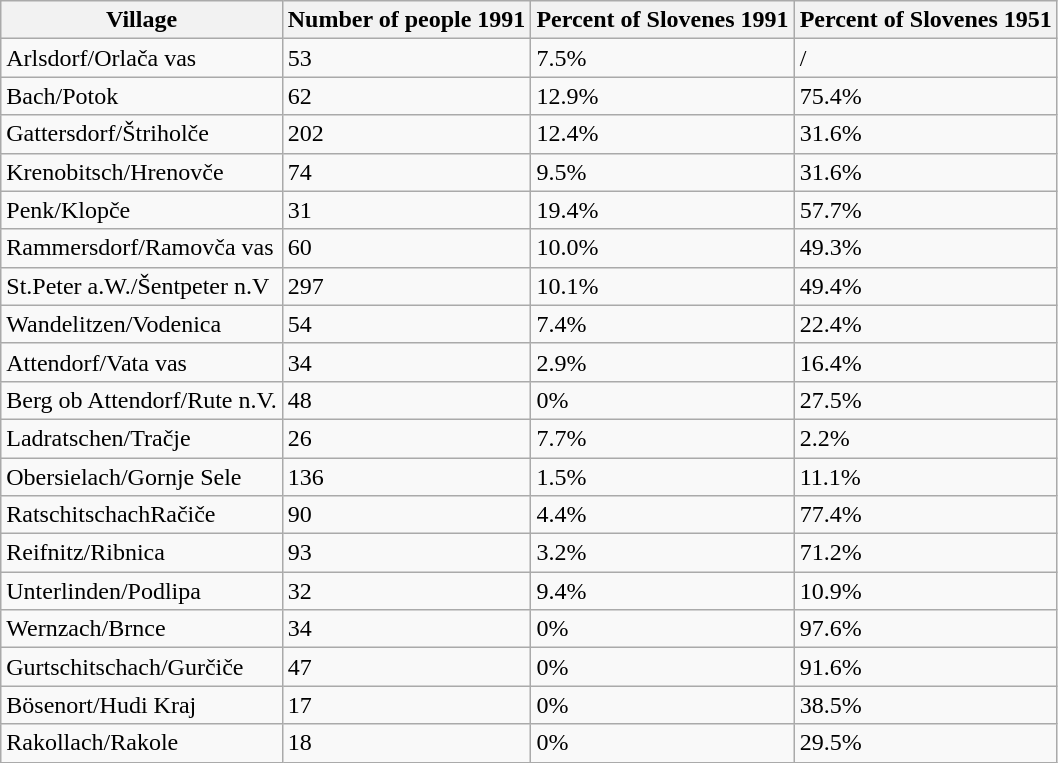<table class="wikitable">
<tr>
<th>Village</th>
<th>Number of people 1991</th>
<th>Percent of Slovenes 1991</th>
<th>Percent of Slovenes  1951</th>
</tr>
<tr>
<td>Arlsdorf/Orlača vas</td>
<td>53</td>
<td>7.5%</td>
<td>/</td>
</tr>
<tr>
<td>Bach/Potok</td>
<td>62</td>
<td>12.9%</td>
<td>75.4%</td>
</tr>
<tr>
<td>Gattersdorf/Štriholče</td>
<td>202</td>
<td>12.4%</td>
<td>31.6%</td>
</tr>
<tr>
<td>Krenobitsch/Hrenovče</td>
<td>74</td>
<td>9.5%</td>
<td>31.6%</td>
</tr>
<tr>
<td>Penk/Klopče</td>
<td>31</td>
<td>19.4%</td>
<td>57.7%</td>
</tr>
<tr>
<td>Rammersdorf/Ramovča vas</td>
<td>60</td>
<td>10.0%</td>
<td>49.3%</td>
</tr>
<tr>
<td>St.Peter a.W./Šentpeter n.V</td>
<td>297</td>
<td>10.1%</td>
<td>49.4%</td>
</tr>
<tr>
<td>Wandelitzen/Vodenica</td>
<td>54</td>
<td>7.4%</td>
<td>22.4%</td>
</tr>
<tr>
<td>Attendorf/Vata vas</td>
<td>34</td>
<td>2.9%</td>
<td>16.4%</td>
</tr>
<tr>
<td>Berg ob Attendorf/Rute n.V.</td>
<td>48</td>
<td>0%</td>
<td>27.5%</td>
</tr>
<tr>
<td>Ladratschen/Tračje</td>
<td>26</td>
<td>7.7%</td>
<td>2.2%</td>
</tr>
<tr>
<td>Obersielach/Gornje Sele</td>
<td>136</td>
<td>1.5%</td>
<td>11.1%</td>
</tr>
<tr>
<td>RatschitschachRačiče</td>
<td>90</td>
<td>4.4%</td>
<td>77.4%</td>
</tr>
<tr>
<td>Reifnitz/Ribnica</td>
<td>93</td>
<td>3.2%</td>
<td>71.2%</td>
</tr>
<tr>
<td>Unterlinden/Podlipa</td>
<td>32</td>
<td>9.4%</td>
<td>10.9%</td>
</tr>
<tr>
<td>Wernzach/Brnce</td>
<td>34</td>
<td>0%</td>
<td>97.6%</td>
</tr>
<tr>
<td>Gurtschitschach/Gurčiče</td>
<td>47</td>
<td>0%</td>
<td>91.6%</td>
</tr>
<tr>
<td>Bösenort/Hudi Kraj</td>
<td>17</td>
<td>0%</td>
<td>38.5%</td>
</tr>
<tr>
<td>Rakollach/Rakole</td>
<td>18</td>
<td>0%</td>
<td>29.5%</td>
</tr>
</table>
